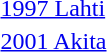<table>
<tr>
<td><a href='#'>1997 Lahti</a></td>
<td></td>
<td></td>
<td></td>
</tr>
<tr>
<td><a href='#'>2001 Akita</a></td>
<td></td>
<td></td>
<td></td>
</tr>
</table>
